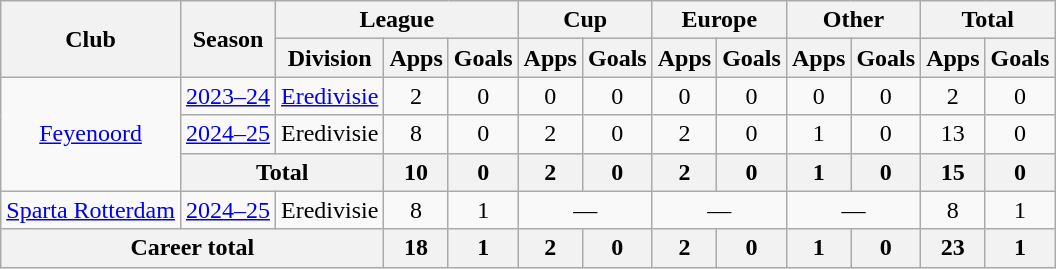<table class="wikitable" style="text-align:center">
<tr>
<th rowspan="2">Club</th>
<th rowspan="2">Season</th>
<th colspan="3">League</th>
<th colspan="2">Cup</th>
<th colspan="2">Europe</th>
<th colspan="2">Other</th>
<th colspan="2">Total</th>
</tr>
<tr>
<th>Division</th>
<th>Apps</th>
<th>Goals</th>
<th>Apps</th>
<th>Goals</th>
<th>Apps</th>
<th>Goals</th>
<th>Apps</th>
<th>Goals</th>
<th>Apps</th>
<th>Goals</th>
</tr>
<tr>
<td rowspan="3"><a href='#'>Feyenoord</a></td>
<td><a href='#'>2023–24</a></td>
<td><a href='#'>Eredivisie</a></td>
<td>2</td>
<td>0</td>
<td>0</td>
<td>0</td>
<td>0</td>
<td>0</td>
<td>0</td>
<td>0</td>
<td>2</td>
<td>0</td>
</tr>
<tr>
<td><a href='#'>2024–25</a></td>
<td>Eredivisie</td>
<td>8</td>
<td>0</td>
<td>2</td>
<td>0</td>
<td>2</td>
<td>0</td>
<td>1</td>
<td>0</td>
<td>13</td>
<td>0</td>
</tr>
<tr>
<th colspan="2">Total</th>
<th>10</th>
<th>0</th>
<th>2</th>
<th>0</th>
<th>2</th>
<th>0</th>
<th>1</th>
<th>0</th>
<th>15</th>
<th>0</th>
</tr>
<tr>
<td><a href='#'>Sparta Rotterdam</a></td>
<td><a href='#'>2024–25</a></td>
<td>Eredivisie</td>
<td>8</td>
<td>1</td>
<td colspan="2">—</td>
<td colspan="2">—</td>
<td colspan="2">—</td>
<td>8</td>
<td>1</td>
</tr>
<tr>
<th colspan="3">Career total</th>
<th>18</th>
<th>1</th>
<th>2</th>
<th>0</th>
<th>2</th>
<th>0</th>
<th>1</th>
<th>0</th>
<th>23</th>
<th>1</th>
</tr>
</table>
